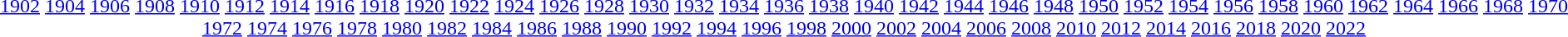<table id=toc class=toc summary=Contents>
<tr>
<td align=center><br><a href='#'>1902</a>  <a href='#'>1904</a>  <a href='#'>1906</a>  <a href='#'>1908</a>  <a href='#'>1910</a>  <a href='#'>1912</a>  <a href='#'>1914</a>  <a href='#'>1916</a>  <a href='#'>1918</a>  <a href='#'>1920</a>  <a href='#'>1922</a>  <a href='#'>1924</a>  <a href='#'>1926</a>  <a href='#'>1928</a>  <a href='#'>1930</a>  <a href='#'>1932</a>  <a href='#'>1934</a>  <a href='#'>1936</a>  <a href='#'>1938</a>  <a href='#'>1940</a>  <a href='#'>1942</a>  <a href='#'>1944</a>  <a href='#'>1946</a>  <a href='#'>1948</a>  <a href='#'>1950</a>  <a href='#'>1952</a>  <a href='#'>1954</a>  <a href='#'>1956</a>  <a href='#'>1958</a>  <a href='#'>1960</a>  <a href='#'>1962</a>  <a href='#'>1964</a>  <a href='#'>1966</a>  <a href='#'>1968</a>  <a href='#'>1970</a>  <a href='#'>1972</a>  <a href='#'>1974</a>  <a href='#'>1976</a>  <a href='#'>1978</a>  <a href='#'>1980</a>  <a href='#'>1982</a>  <a href='#'>1984</a>  <a href='#'>1986</a>  <a href='#'>1988</a>  <a href='#'>1990</a>  <a href='#'>1992</a>  <a href='#'>1994</a>  <a href='#'>1996</a>  <a href='#'>1998</a>  <a href='#'>2000</a>  <a href='#'>2002</a>  <a href='#'>2004</a>  <a href='#'>2006</a>  <a href='#'>2008</a>  <a href='#'>2010</a>  <a href='#'>2012</a>  <a href='#'>2014</a>  <a href='#'>2016</a>  <a href='#'>2018</a> <a href='#'>2020</a> <a href='#'>2022</a></td>
</tr>
</table>
